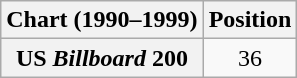<table class="wikitable plainrowheaders">
<tr>
<th>Chart (1990–1999)</th>
<th>Position</th>
</tr>
<tr>
<th scope="row">US <em>Billboard</em> 200</th>
<td style="text-align:center;">36</td>
</tr>
</table>
